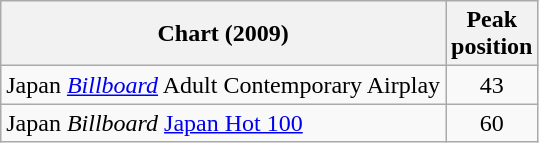<table class="wikitable sortable">
<tr>
<th>Chart (2009)</th>
<th>Peak<br>position</th>
</tr>
<tr>
<td>Japan <em><a href='#'>Billboard</a></em> Adult Contemporary Airplay</td>
<td style="text-align:center;">43</td>
</tr>
<tr>
<td>Japan <em>Billboard</em> <a href='#'>Japan Hot 100</a></td>
<td style="text-align:center;">60</td>
</tr>
</table>
